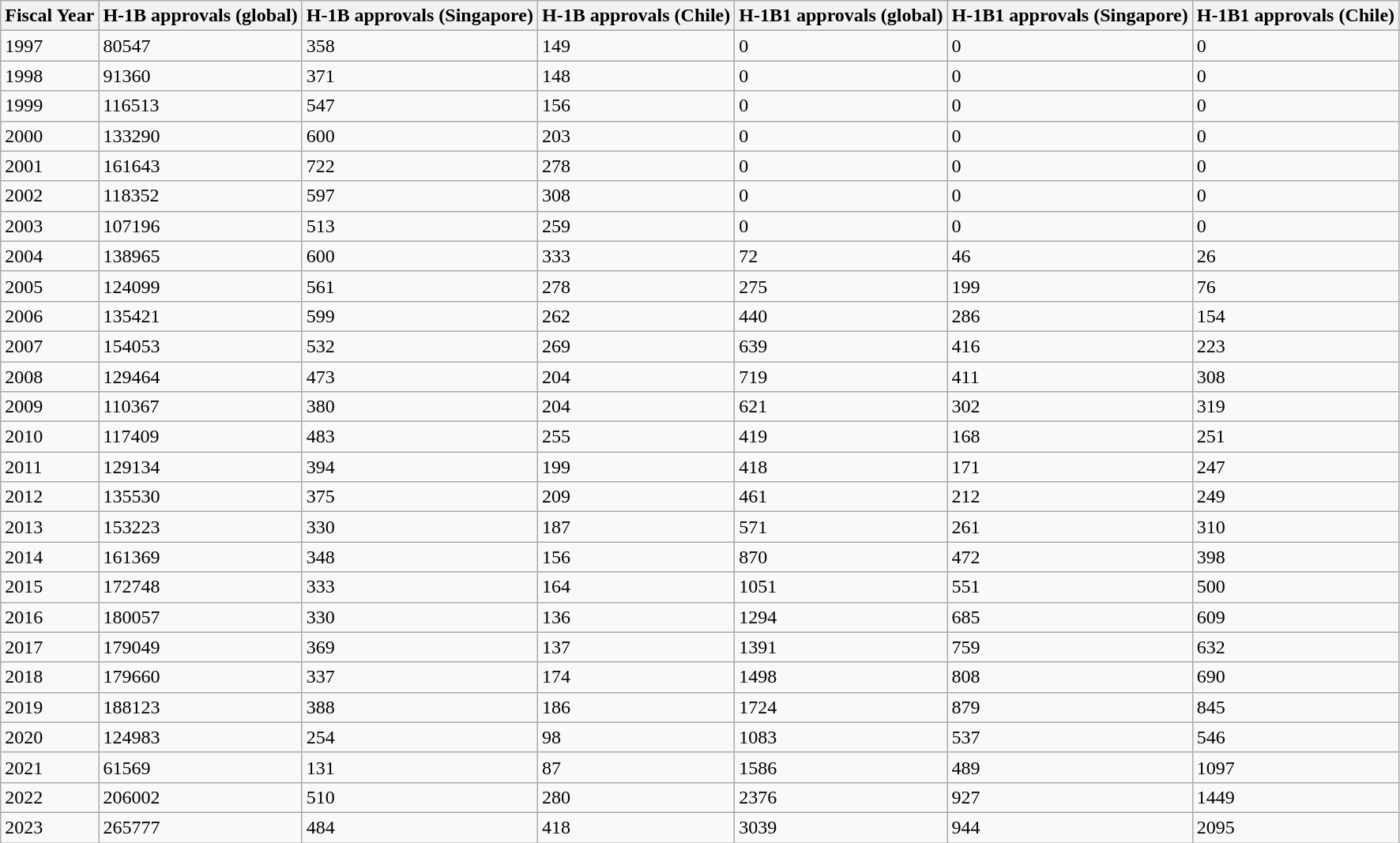<table class="wikitable sortable">
<tr>
<th>Fiscal Year</th>
<th>H-1B approvals (global)</th>
<th>H-1B approvals (Singapore)</th>
<th>H-1B approvals (Chile)</th>
<th>H-1B1 approvals (global)</th>
<th>H-1B1 approvals (Singapore)</th>
<th>H-1B1 approvals (Chile)</th>
</tr>
<tr>
<td>1997</td>
<td>80547</td>
<td>358</td>
<td>149</td>
<td>0</td>
<td>0</td>
<td>0</td>
</tr>
<tr>
<td>1998</td>
<td>91360</td>
<td>371</td>
<td>148</td>
<td>0</td>
<td>0</td>
<td>0</td>
</tr>
<tr>
<td>1999</td>
<td>116513</td>
<td>547</td>
<td>156</td>
<td>0</td>
<td>0</td>
<td>0</td>
</tr>
<tr>
<td>2000</td>
<td>133290</td>
<td>600</td>
<td>203</td>
<td>0</td>
<td>0</td>
<td>0</td>
</tr>
<tr>
<td>2001</td>
<td>161643</td>
<td>722</td>
<td>278</td>
<td>0</td>
<td>0</td>
<td>0</td>
</tr>
<tr>
<td>2002</td>
<td>118352</td>
<td>597</td>
<td>308</td>
<td>0</td>
<td>0</td>
<td>0</td>
</tr>
<tr>
<td>2003</td>
<td>107196</td>
<td>513</td>
<td>259</td>
<td>0</td>
<td>0</td>
<td>0</td>
</tr>
<tr>
<td>2004</td>
<td>138965</td>
<td>600</td>
<td>333</td>
<td>72</td>
<td>46</td>
<td>26</td>
</tr>
<tr>
<td>2005</td>
<td>124099</td>
<td>561</td>
<td>278</td>
<td>275</td>
<td>199</td>
<td>76</td>
</tr>
<tr>
<td>2006</td>
<td>135421</td>
<td>599</td>
<td>262</td>
<td>440</td>
<td>286</td>
<td>154</td>
</tr>
<tr>
<td>2007</td>
<td>154053</td>
<td>532</td>
<td>269</td>
<td>639</td>
<td>416</td>
<td>223</td>
</tr>
<tr>
<td>2008</td>
<td>129464</td>
<td>473</td>
<td>204</td>
<td>719</td>
<td>411</td>
<td>308</td>
</tr>
<tr>
<td>2009</td>
<td>110367</td>
<td>380</td>
<td>204</td>
<td>621</td>
<td>302</td>
<td>319</td>
</tr>
<tr>
<td>2010</td>
<td>117409</td>
<td>483</td>
<td>255</td>
<td>419</td>
<td>168</td>
<td>251</td>
</tr>
<tr>
<td>2011</td>
<td>129134</td>
<td>394</td>
<td>199</td>
<td>418</td>
<td>171</td>
<td>247</td>
</tr>
<tr>
<td>2012</td>
<td>135530</td>
<td>375</td>
<td>209</td>
<td>461</td>
<td>212</td>
<td>249</td>
</tr>
<tr>
<td>2013</td>
<td>153223</td>
<td>330</td>
<td>187</td>
<td>571</td>
<td>261</td>
<td>310</td>
</tr>
<tr>
<td>2014</td>
<td>161369</td>
<td>348</td>
<td>156</td>
<td>870</td>
<td>472</td>
<td>398</td>
</tr>
<tr>
<td>2015</td>
<td>172748</td>
<td>333</td>
<td>164</td>
<td>1051</td>
<td>551</td>
<td>500</td>
</tr>
<tr>
<td>2016</td>
<td>180057</td>
<td>330</td>
<td>136</td>
<td>1294</td>
<td>685</td>
<td>609</td>
</tr>
<tr>
<td>2017</td>
<td>179049</td>
<td>369</td>
<td>137</td>
<td>1391</td>
<td>759</td>
<td>632</td>
</tr>
<tr>
<td>2018</td>
<td>179660</td>
<td>337</td>
<td>174</td>
<td>1498</td>
<td>808</td>
<td>690</td>
</tr>
<tr>
<td>2019</td>
<td>188123</td>
<td>388</td>
<td>186</td>
<td>1724</td>
<td>879</td>
<td>845</td>
</tr>
<tr>
<td>2020</td>
<td>124983</td>
<td>254</td>
<td>98</td>
<td>1083</td>
<td>537</td>
<td>546</td>
</tr>
<tr>
<td>2021</td>
<td>61569</td>
<td>131</td>
<td>87</td>
<td>1586</td>
<td>489</td>
<td>1097</td>
</tr>
<tr>
<td>2022</td>
<td>206002</td>
<td>510</td>
<td>280</td>
<td>2376</td>
<td>927</td>
<td>1449</td>
</tr>
<tr>
<td>2023</td>
<td>265777</td>
<td>484</td>
<td>418</td>
<td>3039</td>
<td>944</td>
<td>2095</td>
</tr>
</table>
